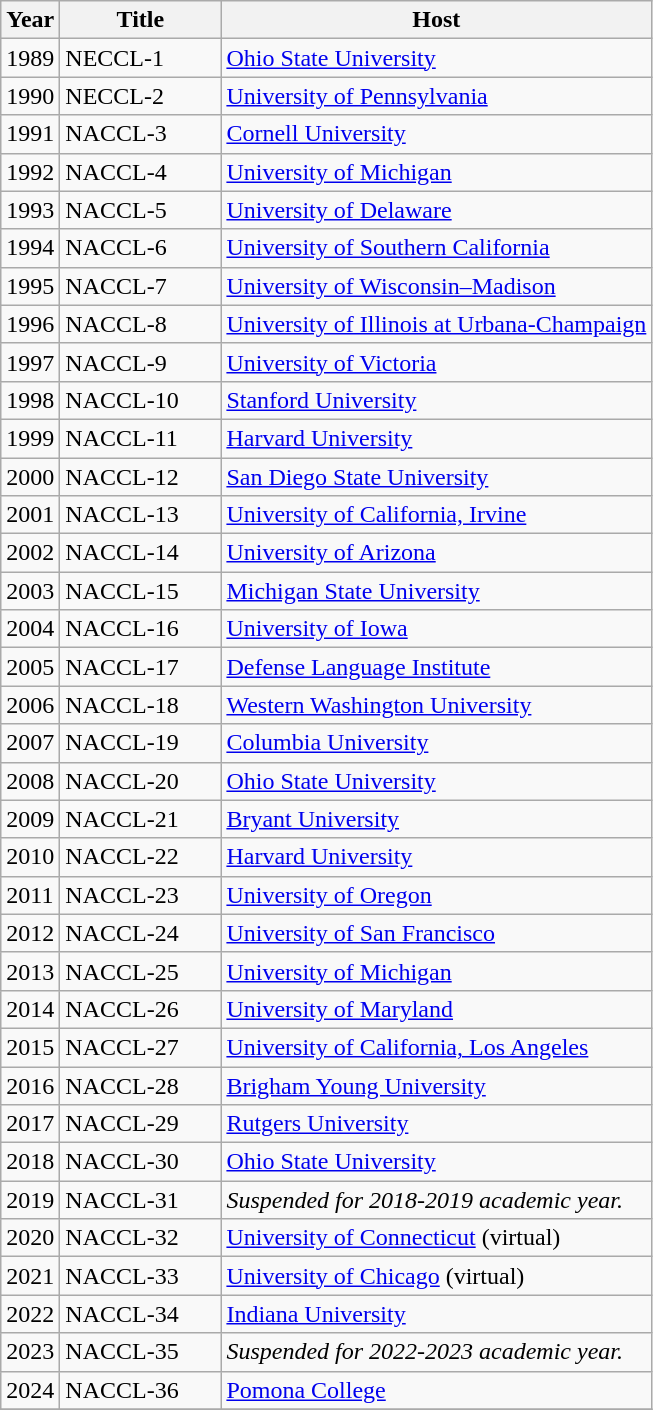<table class="wikitable">
<tr>
<th>Year</th>
<th width=100px>Title</th>
<th>Host</th>
</tr>
<tr>
<td>1989</td>
<td>NECCL-1</td>
<td><a href='#'>Ohio State University</a></td>
</tr>
<tr>
<td>1990</td>
<td>NECCL-2</td>
<td><a href='#'>University of Pennsylvania</a></td>
</tr>
<tr>
<td>1991</td>
<td>NACCL-3</td>
<td><a href='#'>Cornell University</a></td>
</tr>
<tr>
<td>1992</td>
<td>NACCL-4</td>
<td><a href='#'>University of Michigan</a></td>
</tr>
<tr>
<td>1993</td>
<td>NACCL-5</td>
<td><a href='#'>University of Delaware</a></td>
</tr>
<tr>
<td>1994</td>
<td>NACCL-6</td>
<td><a href='#'>University of Southern California</a></td>
</tr>
<tr>
<td>1995</td>
<td>NACCL-7</td>
<td><a href='#'>University of Wisconsin–Madison</a></td>
</tr>
<tr>
<td>1996</td>
<td>NACCL-8</td>
<td><a href='#'>University of Illinois at Urbana-Champaign</a></td>
</tr>
<tr>
<td>1997</td>
<td>NACCL-9</td>
<td><a href='#'>University of Victoria</a></td>
</tr>
<tr>
<td>1998</td>
<td>NACCL-10</td>
<td><a href='#'>Stanford University</a></td>
</tr>
<tr>
<td>1999</td>
<td>NACCL-11</td>
<td><a href='#'>Harvard University</a></td>
</tr>
<tr>
<td>2000</td>
<td>NACCL-12</td>
<td><a href='#'>San Diego State University</a></td>
</tr>
<tr>
<td>2001</td>
<td>NACCL-13</td>
<td><a href='#'>University of California, Irvine</a></td>
</tr>
<tr>
<td>2002</td>
<td>NACCL-14</td>
<td><a href='#'>University of Arizona</a></td>
</tr>
<tr>
<td>2003</td>
<td>NACCL-15</td>
<td><a href='#'>Michigan State University</a></td>
</tr>
<tr>
<td>2004</td>
<td>NACCL-16</td>
<td><a href='#'>University of Iowa</a></td>
</tr>
<tr>
<td>2005</td>
<td>NACCL-17</td>
<td><a href='#'>Defense Language Institute</a></td>
</tr>
<tr>
<td>2006</td>
<td>NACCL-18</td>
<td><a href='#'>Western Washington University</a></td>
</tr>
<tr>
<td>2007</td>
<td>NACCL-19</td>
<td><a href='#'>Columbia University</a></td>
</tr>
<tr>
<td>2008</td>
<td>NACCL-20</td>
<td><a href='#'>Ohio State University</a></td>
</tr>
<tr>
<td>2009</td>
<td>NACCL-21</td>
<td><a href='#'>Bryant University</a></td>
</tr>
<tr>
<td>2010</td>
<td>NACCL-22</td>
<td><a href='#'>Harvard University</a></td>
</tr>
<tr>
<td>2011</td>
<td>NACCL-23</td>
<td><a href='#'>University of Oregon</a></td>
</tr>
<tr>
<td>2012</td>
<td>NACCL-24</td>
<td><a href='#'>University of San Francisco</a></td>
</tr>
<tr>
<td>2013</td>
<td>NACCL-25</td>
<td><a href='#'>University of Michigan</a></td>
</tr>
<tr>
<td>2014</td>
<td>NACCL-26</td>
<td><a href='#'>University of Maryland</a></td>
</tr>
<tr>
<td>2015</td>
<td>NACCL-27</td>
<td><a href='#'>University of California, Los Angeles</a></td>
</tr>
<tr>
<td>2016</td>
<td>NACCL-28</td>
<td><a href='#'>Brigham Young University</a></td>
</tr>
<tr>
<td>2017</td>
<td>NACCL-29</td>
<td><a href='#'>Rutgers University</a></td>
</tr>
<tr>
<td>2018</td>
<td>NACCL-30</td>
<td><a href='#'>Ohio State University</a></td>
</tr>
<tr>
<td>2019</td>
<td>NACCL-31</td>
<td><em>Suspended for 2018-2019 academic year.</em></td>
</tr>
<tr>
<td>2020</td>
<td>NACCL-32</td>
<td><a href='#'>University of Connecticut</a> (virtual)</td>
</tr>
<tr>
<td>2021</td>
<td>NACCL-33</td>
<td><a href='#'>University of Chicago</a> (virtual)</td>
</tr>
<tr>
<td>2022</td>
<td>NACCL-34</td>
<td><a href='#'>Indiana University</a></td>
</tr>
<tr>
<td>2023</td>
<td>NACCL-35</td>
<td><em>Suspended for 2022-2023 academic year.</em></td>
</tr>
<tr>
<td>2024</td>
<td>NACCL-36</td>
<td><a href='#'>Pomona College</a></td>
</tr>
<tr>
</tr>
</table>
